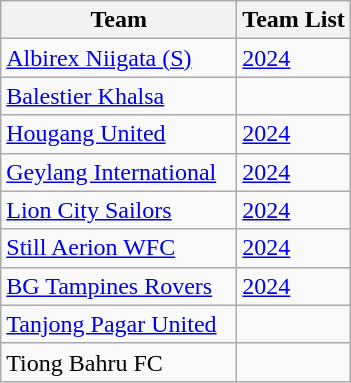<table class="wikitable sortable">
<tr>
<th style="width:150px;">Team</th>
<th>Team List</th>
</tr>
<tr>
<td><a href='#'>Albirex Niigata (S)</a></td>
<td><a href='#'>2024</a></td>
</tr>
<tr>
<td><a href='#'>Balestier Khalsa</a></td>
<td></td>
</tr>
<tr>
<td><a href='#'>Hougang United</a></td>
<td><a href='#'>2024</a></td>
</tr>
<tr>
<td><a href='#'>Geylang International</a></td>
<td><a href='#'>2024</a></td>
</tr>
<tr>
<td><a href='#'>Lion City Sailors</a></td>
<td><a href='#'>2024</a></td>
</tr>
<tr>
<td><a href='#'>Still Aerion WFC</a></td>
<td><a href='#'>2024</a></td>
</tr>
<tr>
<td><a href='#'>BG Tampines Rovers</a></td>
<td><a href='#'>2024</a></td>
</tr>
<tr>
<td><a href='#'>Tanjong Pagar United</a></td>
<td></td>
</tr>
<tr>
<td>Tiong Bahru FC</td>
<td></td>
</tr>
</table>
